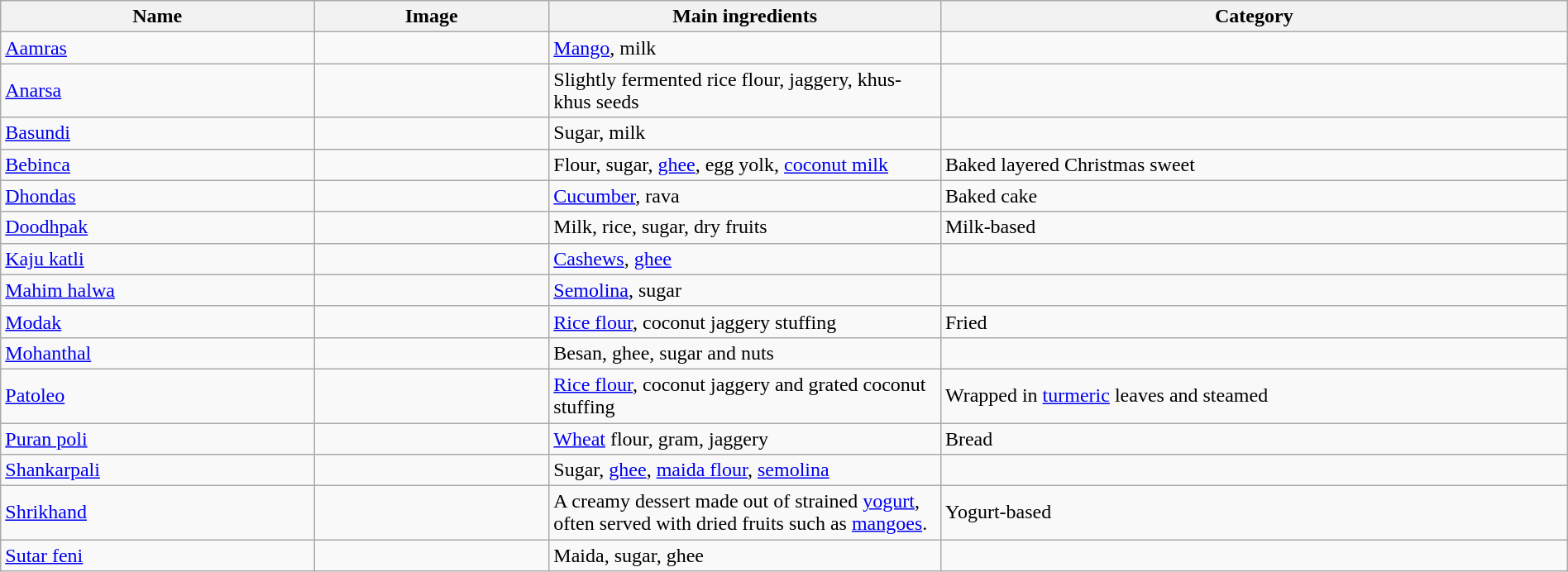<table class="wikitable sortable" style="width:100%;">
<tr>
<th style="width:20%;">Name</th>
<th style="width:15%;">Image</th>
<th style="width:25%;">Main ingredients</th>
<th style="width:40%;">Category</th>
</tr>
<tr>
<td><a href='#'>Aamras</a></td>
<td></td>
<td><a href='#'>Mango</a>, milk</td>
<td></td>
</tr>
<tr>
<td><a href='#'>Anarsa</a></td>
<td></td>
<td>Slightly fermented rice flour, jaggery, khus-khus seeds</td>
<td></td>
</tr>
<tr>
<td><a href='#'>Basundi</a></td>
<td></td>
<td>Sugar, milk</td>
<td></td>
</tr>
<tr>
<td><a href='#'>Bebinca</a></td>
<td></td>
<td>Flour, sugar, <a href='#'>ghee</a>, egg yolk, <a href='#'>coconut milk</a></td>
<td>Baked layered Christmas sweet</td>
</tr>
<tr>
<td><a href='#'>Dhondas</a></td>
<td></td>
<td><a href='#'>Cucumber</a>, rava</td>
<td>Baked cake</td>
</tr>
<tr>
<td><a href='#'>Doodhpak</a></td>
<td></td>
<td>Milk, rice, sugar, dry fruits</td>
<td>Milk-based</td>
</tr>
<tr>
<td><a href='#'>Kaju katli</a></td>
<td></td>
<td><a href='#'>Cashews</a>, <a href='#'>ghee</a></td>
<td></td>
</tr>
<tr>
<td><a href='#'>Mahim halwa</a></td>
<td></td>
<td><a href='#'>Semolina</a>, sugar</td>
<td></td>
</tr>
<tr>
<td><a href='#'>Modak</a></td>
<td></td>
<td><a href='#'>Rice flour</a>, coconut jaggery stuffing</td>
<td>Fried</td>
</tr>
<tr>
<td><a href='#'>Mohanthal</a></td>
<td></td>
<td>Besan, ghee, sugar and nuts</td>
<td></td>
</tr>
<tr>
<td><a href='#'>Patoleo</a></td>
<td></td>
<td><a href='#'>Rice flour</a>, coconut jaggery and grated coconut stuffing</td>
<td>Wrapped in <a href='#'>turmeric</a> leaves and steamed</td>
</tr>
<tr>
<td><a href='#'>Puran poli</a></td>
<td></td>
<td><a href='#'>Wheat</a> flour, gram, jaggery</td>
<td>Bread</td>
</tr>
<tr>
<td><a href='#'>Shankarpali</a></td>
<td></td>
<td>Sugar, <a href='#'>ghee</a>, <a href='#'>maida flour</a>, <a href='#'>semolina</a></td>
<td></td>
</tr>
<tr>
<td><a href='#'>Shrikhand</a></td>
<td></td>
<td>A creamy dessert made out of strained <a href='#'>yogurt</a>, often served with dried fruits such as <a href='#'>mangoes</a>.</td>
<td>Yogurt-based</td>
</tr>
<tr>
<td><a href='#'>Sutar feni</a></td>
<td></td>
<td>Maida, sugar, ghee</td>
<td></td>
</tr>
</table>
